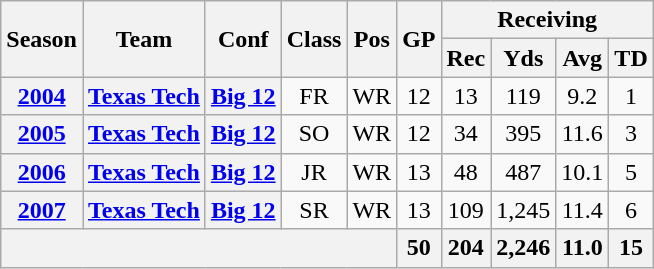<table class="wikitable" style="text-align: center;">
<tr>
<th rowspan="2">Season</th>
<th rowspan="2">Team</th>
<th rowspan="2">Conf</th>
<th rowspan="2">Class</th>
<th rowspan="2">Pos</th>
<th rowspan="2">GP</th>
<th colspan="4">Receiving</th>
</tr>
<tr>
<th>Rec</th>
<th>Yds</th>
<th>Avg</th>
<th>TD</th>
</tr>
<tr>
<th><a href='#'>2004</a></th>
<th><a href='#'>Texas Tech</a></th>
<th><a href='#'>Big 12</a></th>
<td>FR</td>
<td>WR</td>
<td>12</td>
<td>13</td>
<td>119</td>
<td>9.2</td>
<td>1</td>
</tr>
<tr>
<th><a href='#'>2005</a></th>
<th><a href='#'>Texas Tech</a></th>
<th><a href='#'>Big 12</a></th>
<td>SO</td>
<td>WR</td>
<td>12</td>
<td>34</td>
<td>395</td>
<td>11.6</td>
<td>3</td>
</tr>
<tr>
<th><a href='#'>2006</a></th>
<th><a href='#'>Texas Tech</a></th>
<th><a href='#'>Big 12</a></th>
<td>JR</td>
<td>WR</td>
<td>13</td>
<td>48</td>
<td>487</td>
<td>10.1</td>
<td>5</td>
</tr>
<tr>
<th><a href='#'>2007</a></th>
<th><a href='#'>Texas Tech</a></th>
<th><a href='#'>Big 12</a></th>
<td>SR</td>
<td>WR</td>
<td>13</td>
<td>109</td>
<td>1,245</td>
<td>11.4</td>
<td>6</td>
</tr>
<tr>
<th colspan="5"></th>
<th>50</th>
<th>204</th>
<th>2,246</th>
<th>11.0</th>
<th>15</th>
</tr>
</table>
